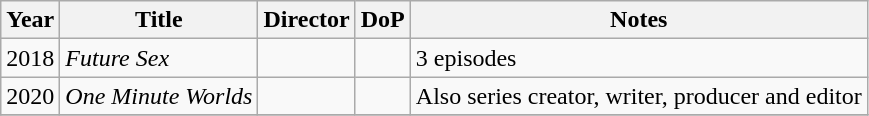<table class="wikitable">
<tr>
<th>Year</th>
<th>Title</th>
<th>Director</th>
<th>DoP</th>
<th>Notes</th>
</tr>
<tr>
<td>2018</td>
<td><em>Future Sex</em></td>
<td></td>
<td></td>
<td>3 episodes</td>
</tr>
<tr>
<td>2020</td>
<td><em>One Minute Worlds</em></td>
<td></td>
<td></td>
<td>Also series creator, writer, producer and editor</td>
</tr>
<tr>
</tr>
</table>
